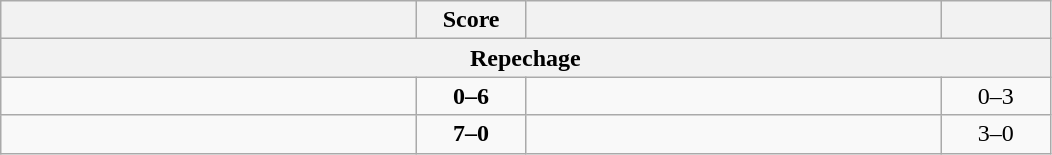<table class="wikitable" style="text-align: left; ">
<tr>
<th align="right" width="270"></th>
<th width="65">Score</th>
<th align="left" width="270"></th>
<th width="65"></th>
</tr>
<tr>
<th colspan=4>Repechage</th>
</tr>
<tr>
<td></td>
<td align="center"><strong>0–6</strong></td>
<td><strong></strong></td>
<td align=center>0–3 <strong></strong></td>
</tr>
<tr>
<td><strong></strong></td>
<td align="center"><strong>7–0</strong></td>
<td></td>
<td align=center>3–0 <strong></strong></td>
</tr>
</table>
